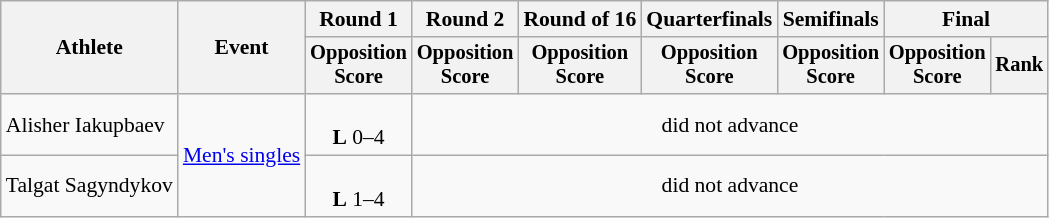<table class=wikitable style="font-size:90%; text-align:center;">
<tr>
<th rowspan="2">Athlete</th>
<th rowspan="2">Event</th>
<th>Round 1</th>
<th>Round 2</th>
<th>Round of 16</th>
<th>Quarterfinals</th>
<th>Semifinals</th>
<th colspan=2>Final</th>
</tr>
<tr style="font-size:95%">
<th>Opposition<br>Score</th>
<th>Opposition<br>Score</th>
<th>Opposition<br>Score</th>
<th>Opposition<br>Score</th>
<th>Opposition<br>Score</th>
<th>Opposition<br>Score</th>
<th>Rank</th>
</tr>
<tr>
<td align=left>Alisher Iakupbaev</td>
<td align=left rowspan=2><a href='#'>Men's singles</a></td>
<td><br><strong>L</strong> 0–4</td>
<td colspan=6>did not advance</td>
</tr>
<tr>
<td align=left>Talgat Sagyndykov</td>
<td><br><strong>L</strong> 1–4</td>
<td colspan=6>did not advance</td>
</tr>
</table>
